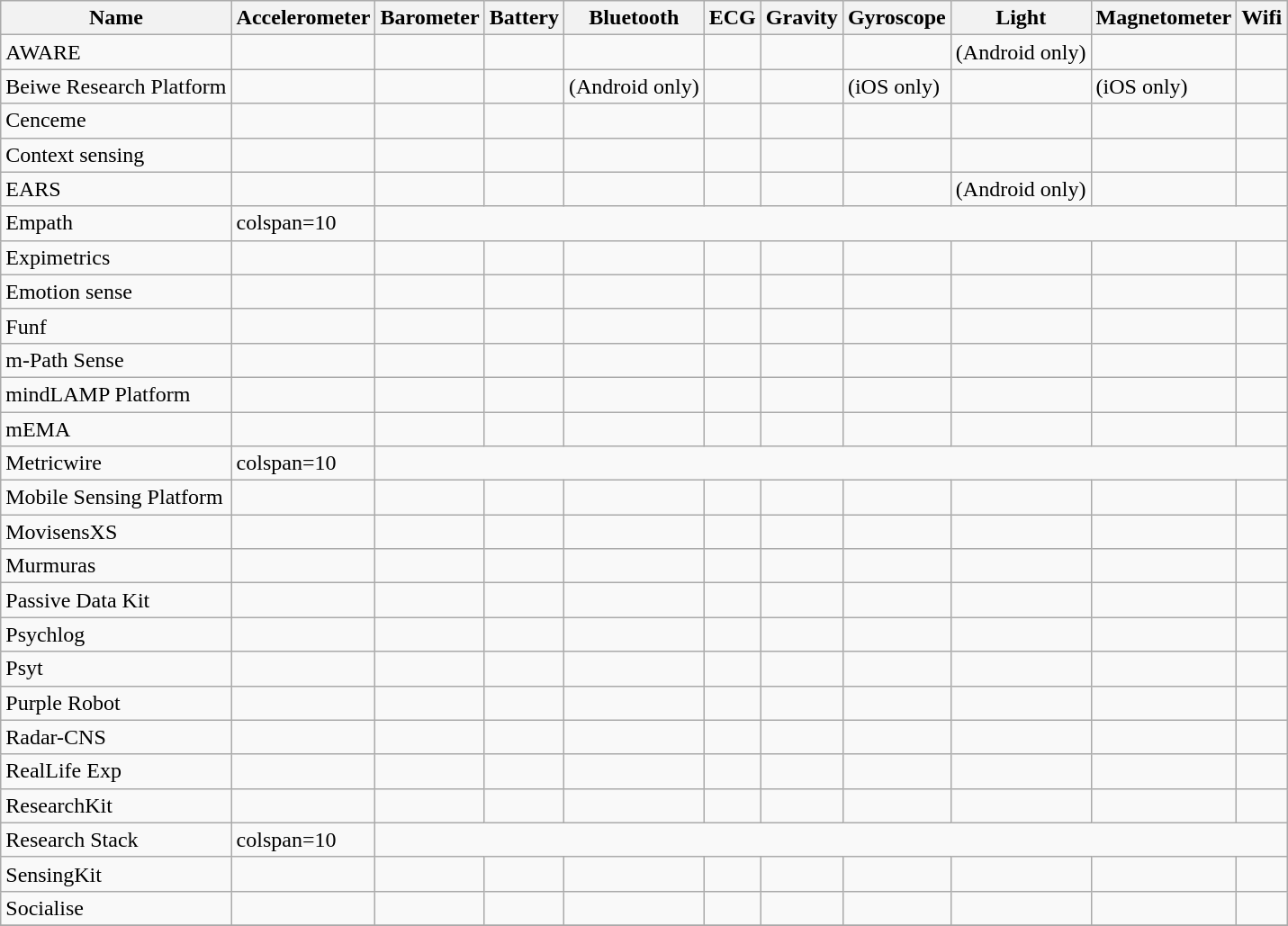<table class="wikitable sortable">
<tr>
<th>Name</th>
<th>Accelerometer</th>
<th>Barometer</th>
<th>Battery</th>
<th>Bluetooth</th>
<th>ECG</th>
<th>Gravity</th>
<th>Gyroscope</th>
<th>Light</th>
<th>Magnetometer</th>
<th>Wifi</th>
</tr>
<tr>
<td>AWARE</td>
<td></td>
<td></td>
<td></td>
<td></td>
<td></td>
<td></td>
<td></td>
<td> (Android only)</td>
<td></td>
<td></td>
</tr>
<tr>
<td>Beiwe Research Platform</td>
<td></td>
<td></td>
<td></td>
<td> (Android only)</td>
<td></td>
<td></td>
<td> (iOS only)</td>
<td></td>
<td> (iOS only)</td>
<td></td>
</tr>
<tr>
<td>Cenceme</td>
<td></td>
<td></td>
<td></td>
<td></td>
<td></td>
<td></td>
<td></td>
<td></td>
<td></td>
<td></td>
</tr>
<tr>
<td>Context sensing</td>
<td></td>
<td></td>
<td></td>
<td></td>
<td></td>
<td></td>
<td></td>
<td></td>
<td></td>
<td></td>
</tr>
<tr>
<td>EARS</td>
<td></td>
<td></td>
<td></td>
<td></td>
<td></td>
<td></td>
<td></td>
<td> (Android only)</td>
<td></td>
<td></td>
</tr>
<tr>
<td>Empath</td>
<td>colspan=10 </td>
</tr>
<tr>
<td>Expimetrics</td>
<td></td>
<td></td>
<td></td>
<td></td>
<td></td>
<td></td>
<td></td>
<td></td>
<td></td>
<td></td>
</tr>
<tr>
<td>Emotion sense</td>
<td></td>
<td></td>
<td></td>
<td></td>
<td></td>
<td></td>
<td></td>
<td></td>
<td></td>
<td></td>
</tr>
<tr>
<td>Funf</td>
<td></td>
<td></td>
<td></td>
<td></td>
<td></td>
<td></td>
<td></td>
<td></td>
<td></td>
<td></td>
</tr>
<tr>
<td>m-Path Sense</td>
<td></td>
<td></td>
<td></td>
<td></td>
<td></td>
<td></td>
<td></td>
<td></td>
<td></td>
<td></td>
</tr>
<tr>
<td>mindLAMP Platform</td>
<td></td>
<td></td>
<td></td>
<td></td>
<td></td>
<td></td>
<td></td>
<td></td>
<td></td>
<td></td>
</tr>
<tr>
<td>mEMA</td>
<td></td>
<td></td>
<td></td>
<td></td>
<td></td>
<td></td>
<td></td>
<td></td>
<td></td>
<td></td>
</tr>
<tr>
<td>Metricwire</td>
<td>colspan=10 </td>
</tr>
<tr>
<td>Mobile Sensing Platform</td>
<td></td>
<td></td>
<td></td>
<td></td>
<td></td>
<td></td>
<td></td>
<td></td>
<td></td>
<td></td>
</tr>
<tr>
<td>MovisensXS</td>
<td></td>
<td></td>
<td></td>
<td></td>
<td></td>
<td></td>
<td></td>
<td></td>
<td></td>
<td></td>
</tr>
<tr>
<td>Murmuras</td>
<td></td>
<td></td>
<td></td>
<td></td>
<td></td>
<td></td>
<td></td>
<td></td>
<td></td>
<td></td>
</tr>
<tr>
<td>Passive Data Kit</td>
<td></td>
<td></td>
<td></td>
<td></td>
<td></td>
<td></td>
<td></td>
<td></td>
<td></td>
<td></td>
</tr>
<tr>
<td>Psychlog</td>
<td></td>
<td></td>
<td></td>
<td></td>
<td></td>
<td></td>
<td></td>
<td></td>
<td></td>
<td></td>
</tr>
<tr>
<td>Psyt</td>
<td></td>
<td></td>
<td></td>
<td></td>
<td></td>
<td></td>
<td></td>
<td></td>
<td></td>
<td></td>
</tr>
<tr>
<td>Purple Robot</td>
<td></td>
<td></td>
<td></td>
<td></td>
<td></td>
<td></td>
<td></td>
<td></td>
<td></td>
<td></td>
</tr>
<tr>
<td>Radar-CNS</td>
<td></td>
<td></td>
<td></td>
<td></td>
<td></td>
<td></td>
<td></td>
<td></td>
<td></td>
<td></td>
</tr>
<tr>
<td>RealLife Exp</td>
<td></td>
<td></td>
<td></td>
<td></td>
<td></td>
<td></td>
<td></td>
<td></td>
<td></td>
<td></td>
</tr>
<tr>
<td>ResearchKit</td>
<td></td>
<td></td>
<td></td>
<td></td>
<td></td>
<td></td>
<td></td>
<td></td>
<td></td>
<td></td>
</tr>
<tr>
<td>Research Stack</td>
<td>colspan=10 </td>
</tr>
<tr>
<td>SensingKit</td>
<td></td>
<td></td>
<td></td>
<td></td>
<td></td>
<td></td>
<td></td>
<td></td>
<td></td>
<td></td>
</tr>
<tr>
<td>Socialise</td>
<td></td>
<td></td>
<td></td>
<td></td>
<td></td>
<td></td>
<td></td>
<td></td>
<td></td>
<td></td>
</tr>
<tr>
</tr>
</table>
